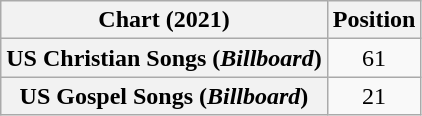<table class="wikitable plainrowheaders sortable" style="text-align:center">
<tr>
<th scope="col">Chart (2021)</th>
<th scope="col">Position</th>
</tr>
<tr>
<th scope="row">US Christian Songs (<em>Billboard</em>)</th>
<td>61</td>
</tr>
<tr>
<th scope="row">US Gospel Songs (<em>Billboard</em>)</th>
<td>21</td>
</tr>
</table>
